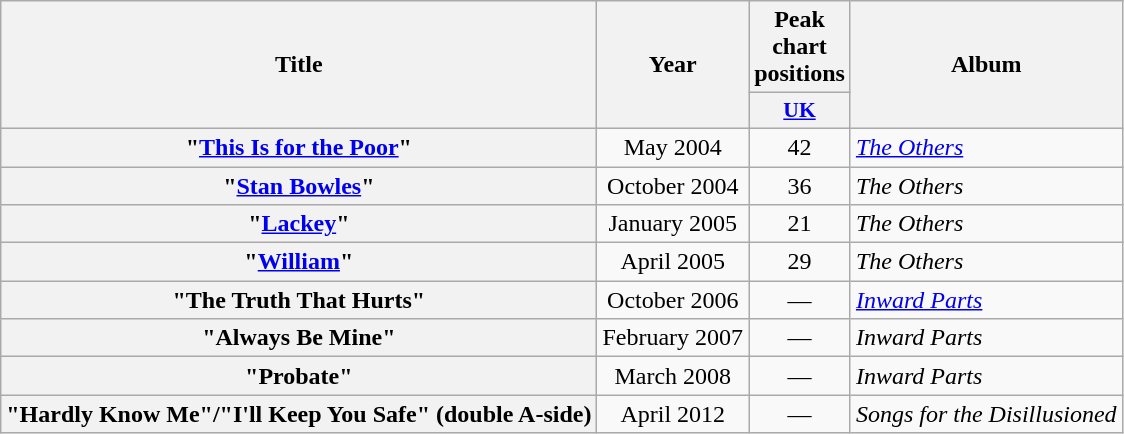<table class="wikitable plainrowheaders">
<tr>
<th scope="col" rowspan="2">Title</th>
<th scope="col" rowspan="2">Year</th>
<th colspan="1">Peak chart positions</th>
<th scope="col" rowspan="2">Album</th>
</tr>
<tr>
<th scope="col" style="width:2.5em;font-size:90%;"><a href='#'>UK</a><br></th>
</tr>
<tr>
<th scope="row">"<a href='#'>This Is for the Poor</a>"</th>
<td style="text-align:center;">May 2004</td>
<td style="text-align:center;">42</td>
<td><em><a href='#'>The Others</a></em></td>
</tr>
<tr>
<th scope="row">"<a href='#'>Stan Bowles</a>"</th>
<td style="text-align:center;">October 2004</td>
<td style="text-align:center;">36</td>
<td><em>The Others</em></td>
</tr>
<tr>
<th scope="row">"<a href='#'>Lackey</a>"</th>
<td style="text-align:center;">January 2005</td>
<td style="text-align:center;">21</td>
<td><em>The Others</em></td>
</tr>
<tr>
<th scope="row">"<a href='#'>William</a>"</th>
<td style="text-align:center;">April 2005</td>
<td style="text-align:center;">29</td>
<td><em>The Others</em></td>
</tr>
<tr>
<th scope="row">"The Truth That Hurts"</th>
<td style="text-align:center;">October 2006</td>
<td style="text-align:center;">—</td>
<td><em><a href='#'>Inward Parts</a></em></td>
</tr>
<tr>
<th scope="row">"Always Be Mine"</th>
<td style="text-align:center;">February 2007</td>
<td style="text-align:center;">—</td>
<td><em>Inward Parts</em></td>
</tr>
<tr>
<th scope="row">"Probate"</th>
<td style="text-align:center;">March 2008</td>
<td style="text-align:center;">—</td>
<td><em>Inward Parts</em></td>
</tr>
<tr>
<th scope="row">"Hardly Know Me"/"I'll Keep You Safe" (double A-side)</th>
<td style="text-align:center;">April 2012</td>
<td style="text-align:center;">—</td>
<td><em>Songs for the Disillusioned</em></td>
</tr>
</table>
